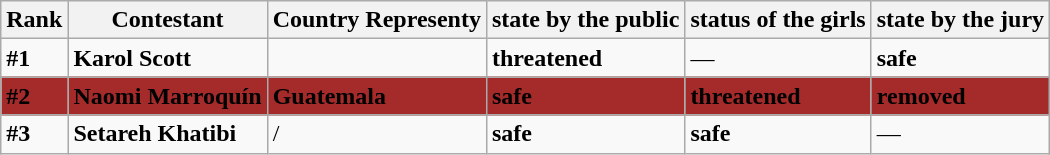<table class="wikitable" border="1">
<tr>
<th>Rank</th>
<th>Contestant</th>
<th>Country Representy</th>
<th>state by the public</th>
<th>status of the girls</th>
<th>state by the jury</th>
</tr>
<tr>
<td><strong>#1</strong></td>
<td><strong>Karol Scott</strong></td>
<td><strong></strong></td>
<td><strong>threatened</strong></td>
<td>—</td>
<td><strong>safe</strong></td>
</tr>
<tr>
<td bgcolor="brown"><strong>#2</strong></td>
<td bgcolor="brown"><strong>Naomi Marroquín</strong></td>
<td bgcolor="brown"><strong> Guatemala</strong></td>
<td bgcolor="brown"><strong>safe</strong></td>
<td bgcolor="brown"><strong>threatened</strong></td>
<td bgcolor="brown"><strong>removed</strong></td>
</tr>
<tr>
<td><strong>#3</strong></td>
<td><strong>Setareh Khatibi</strong></td>
<td><strong></strong>/<strong></strong></td>
<td><strong>safe</strong></td>
<td><strong>safe</strong></td>
<td>—</td>
</tr>
</table>
